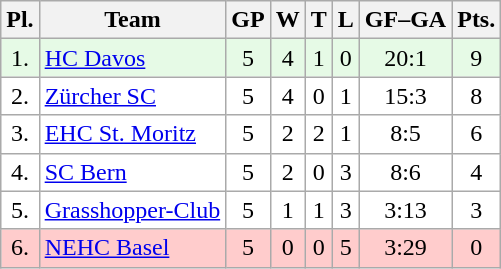<table class="wikitable">
<tr>
<th>Pl.</th>
<th>Team</th>
<th>GP</th>
<th>W</th>
<th>T</th>
<th>L</th>
<th>GF–GA</th>
<th>Pts.</th>
</tr>
<tr align="center " bgcolor="#e6fae6">
<td>1.</td>
<td align="left"><a href='#'>HC Davos</a></td>
<td>5</td>
<td>4</td>
<td>1</td>
<td>0</td>
<td>20:1</td>
<td>9</td>
</tr>
<tr align="center "  bgcolor="#FFFFFF">
<td>2.</td>
<td align="left"><a href='#'>Zürcher SC</a></td>
<td>5</td>
<td>4</td>
<td>0</td>
<td>1</td>
<td>15:3</td>
<td>8</td>
</tr>
<tr align="center " bgcolor="#FFFFFF">
<td>3.</td>
<td align="left"><a href='#'>EHC St. Moritz</a></td>
<td>5</td>
<td>2</td>
<td>2</td>
<td>1</td>
<td>8:5</td>
<td>6</td>
</tr>
<tr align="center " bgcolor="#FFFFFF">
<td>4.</td>
<td align="left"><a href='#'>SC Bern</a></td>
<td>5</td>
<td>2</td>
<td>0</td>
<td>3</td>
<td>8:6</td>
<td>4</td>
</tr>
<tr align="center " bgcolor="#FFFFFF">
<td>5.</td>
<td align="left"><a href='#'>Grasshopper-Club</a></td>
<td>5</td>
<td>1</td>
<td>1</td>
<td>3</td>
<td>3:13</td>
<td>3</td>
</tr>
<tr align="center " bgcolor="#ffcccc">
<td>6.</td>
<td align="left"><a href='#'>NEHC Basel</a></td>
<td>5</td>
<td>0</td>
<td>0</td>
<td>5</td>
<td>3:29</td>
<td>0</td>
</tr>
</table>
